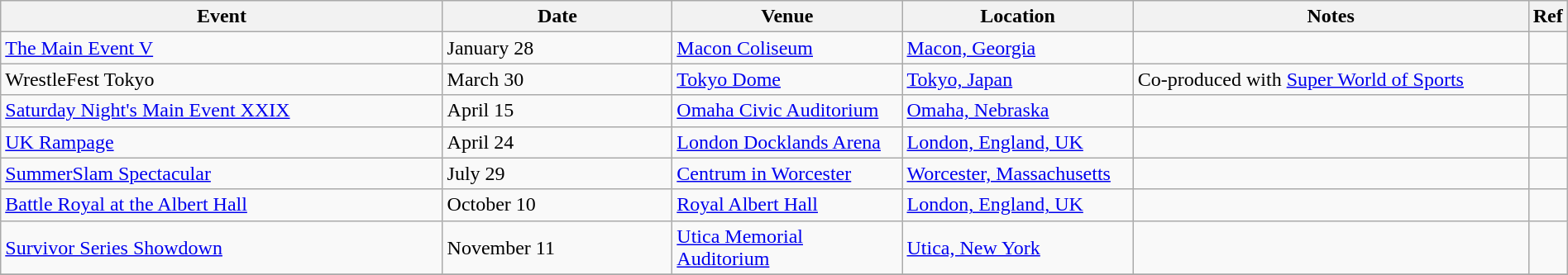<table class="wikitable plainrowheaders sortable" style="width:100%;">
<tr>
<th style="width:29%;">Event</th>
<th style="width:15%;">Date</th>
<th style="width:15%;">Venue</th>
<th style="width:15%;">Location</th>
<th style="width:99%;">Notes</th>
<th style="width:99%;">Ref</th>
</tr>
<tr>
<td><a href='#'>The Main Event V</a></td>
<td>January 28<br></td>
<td><a href='#'>Macon Coliseum</a></td>
<td><a href='#'>Macon, Georgia</a></td>
<td></td>
<td></td>
</tr>
<tr>
<td>WrestleFest Tokyo</td>
<td>March 30</td>
<td><a href='#'>Tokyo Dome</a></td>
<td><a href='#'>Tokyo, Japan</a></td>
<td>Co-produced with <a href='#'>Super World of Sports</a></td>
<td></td>
</tr>
<tr>
<td><a href='#'>Saturday Night's Main Event XXIX</a></td>
<td>April 15<br></td>
<td><a href='#'>Omaha Civic Auditorium</a></td>
<td><a href='#'>Omaha, Nebraska</a></td>
<td></td>
<td></td>
</tr>
<tr>
<td><a href='#'>UK Rampage</a></td>
<td>April 24</td>
<td><a href='#'>London Docklands Arena</a></td>
<td><a href='#'>London, England, UK</a></td>
<td></td>
<td></td>
</tr>
<tr>
<td><a href='#'>SummerSlam Spectacular</a></td>
<td>July 29<br></td>
<td><a href='#'>Centrum in Worcester</a></td>
<td><a href='#'>Worcester, Massachusetts</a></td>
<td></td>
<td></td>
</tr>
<tr>
<td><a href='#'>Battle Royal at the Albert Hall</a></td>
<td>October 10</td>
<td><a href='#'>Royal Albert Hall</a></td>
<td><a href='#'>London, England, UK</a></td>
<td></td>
<td></td>
</tr>
<tr>
<td><a href='#'>Survivor Series Showdown</a></td>
<td>November 11<br></td>
<td><a href='#'>Utica Memorial Auditorium</a></td>
<td><a href='#'>Utica, New York</a></td>
<td></td>
<td></td>
</tr>
<tr>
</tr>
</table>
